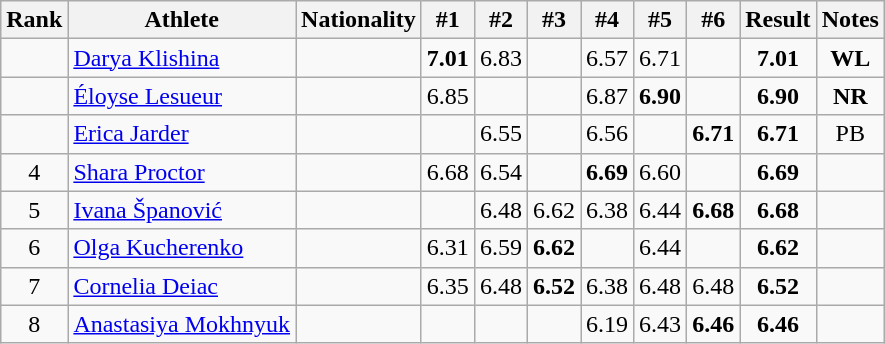<table class="wikitable sortable" style="text-align:center">
<tr>
<th>Rank</th>
<th>Athlete</th>
<th>Nationality</th>
<th>#1</th>
<th>#2</th>
<th>#3</th>
<th>#4</th>
<th>#5</th>
<th>#6</th>
<th>Result</th>
<th>Notes</th>
</tr>
<tr>
<td></td>
<td align=left><a href='#'>Darya Klishina</a></td>
<td align=left></td>
<td><strong>7.01</strong></td>
<td>6.83</td>
<td></td>
<td>6.57</td>
<td>6.71</td>
<td></td>
<td><strong>7.01</strong></td>
<td><strong>WL</strong></td>
</tr>
<tr>
<td></td>
<td align=left><a href='#'>Éloyse Lesueur</a></td>
<td align=left></td>
<td>6.85</td>
<td></td>
<td></td>
<td>6.87</td>
<td><strong>6.90</strong></td>
<td></td>
<td><strong>6.90</strong></td>
<td><strong>NR</strong></td>
</tr>
<tr>
<td></td>
<td align=left><a href='#'>Erica Jarder</a></td>
<td align=left></td>
<td></td>
<td>6.55</td>
<td></td>
<td>6.56</td>
<td></td>
<td><strong>6.71</strong></td>
<td><strong>6.71</strong></td>
<td>PB</td>
</tr>
<tr>
<td>4</td>
<td align=left><a href='#'>Shara Proctor</a></td>
<td align=left></td>
<td>6.68</td>
<td>6.54</td>
<td></td>
<td><strong>6.69</strong></td>
<td>6.60</td>
<td></td>
<td><strong>6.69</strong></td>
<td></td>
</tr>
<tr>
<td>5</td>
<td align=left><a href='#'>Ivana Španović</a></td>
<td align=left></td>
<td></td>
<td>6.48</td>
<td>6.62</td>
<td>6.38</td>
<td>6.44</td>
<td><strong>6.68</strong></td>
<td><strong>6.68</strong></td>
<td></td>
</tr>
<tr>
<td>6</td>
<td align=left><a href='#'>Olga Kucherenko</a></td>
<td align=left></td>
<td>6.31</td>
<td>6.59</td>
<td><strong>6.62</strong></td>
<td></td>
<td>6.44</td>
<td></td>
<td><strong>6.62</strong></td>
<td></td>
</tr>
<tr>
<td>7</td>
<td align=left><a href='#'>Cornelia Deiac</a></td>
<td align=left></td>
<td>6.35</td>
<td>6.48</td>
<td><strong>6.52</strong></td>
<td>6.38</td>
<td>6.48</td>
<td>6.48</td>
<td><strong>6.52</strong></td>
<td></td>
</tr>
<tr>
<td>8</td>
<td align=left><a href='#'>Anastasiya Mokhnyuk</a></td>
<td align=left></td>
<td></td>
<td></td>
<td></td>
<td>6.19</td>
<td>6.43</td>
<td><strong>6.46</strong></td>
<td><strong>6.46</strong></td>
<td></td>
</tr>
</table>
